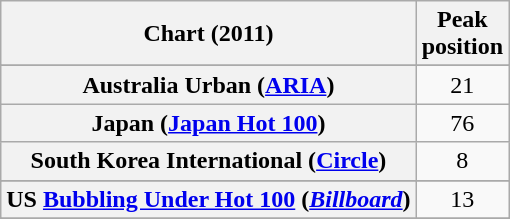<table class="wikitable sortable plainrowheaders">
<tr>
<th align="left">Chart (2011)</th>
<th style="text-align:center;">Peak<br>position</th>
</tr>
<tr>
</tr>
<tr>
<th scope="row">Australia Urban (<a href='#'>ARIA</a>)</th>
<td style="text-align:center;">21</td>
</tr>
<tr>
<th scope="row">Japan (<a href='#'>Japan Hot 100</a>)</th>
<td style="text-align:center;">76</td>
</tr>
<tr>
<th scope="row">South Korea International (<a href='#'>Circle</a>)</th>
<td align="center">8</td>
</tr>
<tr>
</tr>
<tr>
</tr>
<tr>
<th scope="row">US <a href='#'>Bubbling Under Hot 100</a> (<em><a href='#'>Billboard</a></em>)</th>
<td style="text-align:center;">13</td>
</tr>
<tr>
</tr>
<tr>
</tr>
</table>
